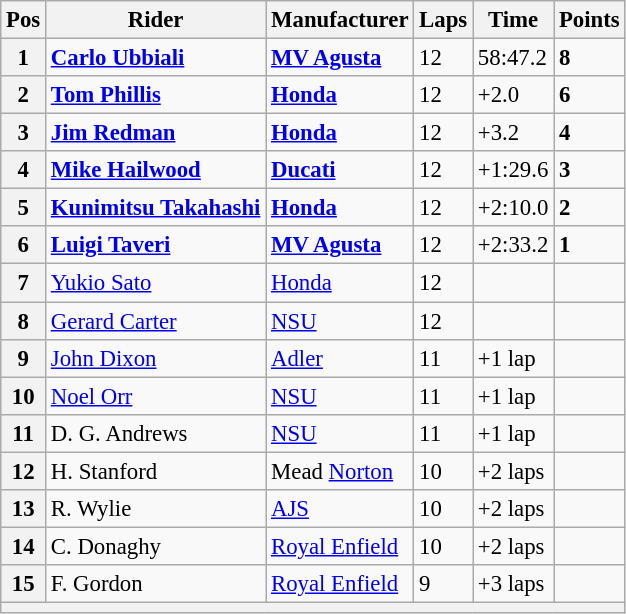<table class="wikitable" style="font-size: 95%;">
<tr>
<th>Pos</th>
<th>Rider</th>
<th>Manufacturer</th>
<th>Laps</th>
<th>Time</th>
<th>Points</th>
</tr>
<tr>
<th>1</th>
<td> <strong><a href='#'>Carlo Ubbiali</a></strong></td>
<td><strong><a href='#'>MV Agusta</a></strong></td>
<td>12</td>
<td>58:47.2</td>
<td><strong>8</strong></td>
</tr>
<tr>
<th>2</th>
<td> <strong><a href='#'>Tom Phillis</a></strong></td>
<td><strong><a href='#'>Honda</a></strong></td>
<td>12</td>
<td>+2.0</td>
<td><strong>6</strong></td>
</tr>
<tr>
<th>3</th>
<td> <strong><a href='#'>Jim Redman</a></strong></td>
<td><strong><a href='#'>Honda</a></strong></td>
<td>12</td>
<td>+3.2</td>
<td><strong>4</strong></td>
</tr>
<tr>
<th>4</th>
<td> <strong><a href='#'>Mike Hailwood</a></strong></td>
<td><strong><a href='#'>Ducati</a></strong></td>
<td>12</td>
<td>+1:29.6</td>
<td><strong>3</strong></td>
</tr>
<tr>
<th>5</th>
<td> <strong><a href='#'>Kunimitsu Takahashi</a></strong></td>
<td><strong><a href='#'>Honda</a></strong></td>
<td>12</td>
<td>+2:10.0</td>
<td><strong>2</strong></td>
</tr>
<tr>
<th>6</th>
<td> <strong><a href='#'>Luigi Taveri</a></strong></td>
<td><strong><a href='#'>MV Agusta</a></strong></td>
<td>12</td>
<td>+2:33.2</td>
<td><strong>1</strong></td>
</tr>
<tr>
<th>7</th>
<td> <a href='#'>Yukio Sato</a></td>
<td><a href='#'>Honda</a></td>
<td>12</td>
<td></td>
<td></td>
</tr>
<tr>
<th>8</th>
<td> <a href='#'>Gerard Carter</a></td>
<td><a href='#'>NSU</a></td>
<td>12</td>
<td></td>
<td></td>
</tr>
<tr>
<th>9</th>
<td> <a href='#'>John Dixon</a></td>
<td><a href='#'>Adler</a></td>
<td>11</td>
<td>+1 lap</td>
<td></td>
</tr>
<tr>
<th>10</th>
<td> <a href='#'>Noel Orr</a></td>
<td><a href='#'>NSU</a></td>
<td>11</td>
<td>+1 lap</td>
<td></td>
</tr>
<tr>
<th>11</th>
<td>D. G. Andrews</td>
<td><a href='#'>NSU</a></td>
<td>11</td>
<td>+1 lap</td>
<td></td>
</tr>
<tr>
<th>12</th>
<td>H. Stanford</td>
<td>Mead <a href='#'>Norton</a></td>
<td>10</td>
<td>+2 laps</td>
<td></td>
</tr>
<tr>
<th>13</th>
<td>R. Wylie</td>
<td><a href='#'>AJS</a></td>
<td>10</td>
<td>+2 laps</td>
<td></td>
</tr>
<tr>
<th>14</th>
<td>C. Donaghy</td>
<td><a href='#'>Royal Enfield</a></td>
<td>10</td>
<td>+2 laps</td>
<td></td>
</tr>
<tr>
<th>15</th>
<td>F. Gordon</td>
<td><a href='#'>Royal Enfield</a></td>
<td>9</td>
<td>+3 laps</td>
<td></td>
</tr>
<tr>
<th colspan=6></th>
</tr>
</table>
